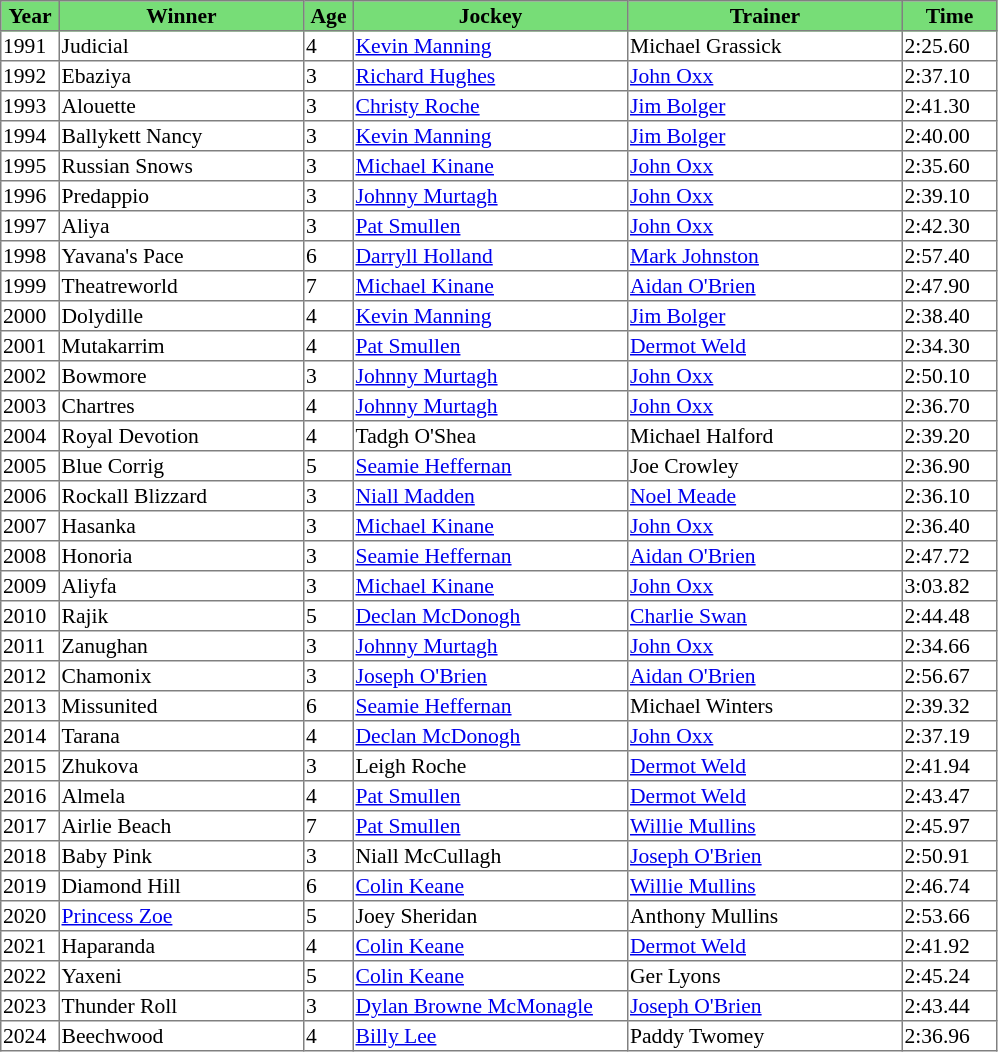<table class = "sortable" | border="1" style="border-collapse: collapse; font-size:90%">
<tr bgcolor="#77dd77" align="center">
<th style="width:36px"><strong>Year</strong></th>
<th style="width:160px"><strong>Winner</strong></th>
<th style="width:30px"><strong>Age</strong></th>
<th style="width:180px"><strong>Jockey</strong></th>
<th style="width:180px"><strong>Trainer</strong></th>
<th style="width:60px"><strong>Time</strong></th>
</tr>
<tr>
<td>1991</td>
<td>Judicial</td>
<td>4</td>
<td><a href='#'>Kevin Manning</a></td>
<td>Michael Grassick</td>
<td>2:25.60</td>
</tr>
<tr>
<td>1992</td>
<td>Ebaziya</td>
<td>3</td>
<td><a href='#'>Richard Hughes</a></td>
<td><a href='#'>John Oxx</a></td>
<td>2:37.10</td>
</tr>
<tr>
<td>1993</td>
<td>Alouette</td>
<td>3</td>
<td><a href='#'>Christy Roche</a></td>
<td><a href='#'>Jim Bolger</a></td>
<td>2:41.30</td>
</tr>
<tr>
<td>1994</td>
<td>Ballykett Nancy</td>
<td>3</td>
<td><a href='#'>Kevin Manning</a></td>
<td><a href='#'>Jim Bolger</a></td>
<td>2:40.00</td>
</tr>
<tr>
<td>1995</td>
<td>Russian Snows</td>
<td>3</td>
<td><a href='#'>Michael Kinane</a></td>
<td><a href='#'>John Oxx</a></td>
<td>2:35.60</td>
</tr>
<tr>
<td>1996</td>
<td>Predappio</td>
<td>3</td>
<td><a href='#'>Johnny Murtagh</a></td>
<td><a href='#'>John Oxx</a></td>
<td>2:39.10</td>
</tr>
<tr>
<td>1997</td>
<td>Aliya</td>
<td>3</td>
<td><a href='#'>Pat Smullen</a></td>
<td><a href='#'>John Oxx</a></td>
<td>2:42.30</td>
</tr>
<tr>
<td>1998</td>
<td>Yavana's Pace</td>
<td>6</td>
<td><a href='#'>Darryll Holland</a></td>
<td><a href='#'>Mark Johnston</a></td>
<td>2:57.40</td>
</tr>
<tr>
<td>1999</td>
<td>Theatreworld</td>
<td>7</td>
<td><a href='#'>Michael Kinane</a></td>
<td><a href='#'>Aidan O'Brien</a></td>
<td>2:47.90</td>
</tr>
<tr>
<td>2000</td>
<td>Dolydille</td>
<td>4</td>
<td><a href='#'>Kevin Manning</a></td>
<td><a href='#'>Jim Bolger</a></td>
<td>2:38.40</td>
</tr>
<tr>
<td>2001</td>
<td>Mutakarrim</td>
<td>4</td>
<td><a href='#'>Pat Smullen</a></td>
<td><a href='#'>Dermot Weld</a></td>
<td>2:34.30</td>
</tr>
<tr>
<td>2002</td>
<td>Bowmore</td>
<td>3</td>
<td><a href='#'>Johnny Murtagh</a></td>
<td><a href='#'>John Oxx</a></td>
<td>2:50.10</td>
</tr>
<tr>
<td>2003</td>
<td>Chartres</td>
<td>4</td>
<td><a href='#'>Johnny Murtagh</a></td>
<td><a href='#'>John Oxx</a></td>
<td>2:36.70</td>
</tr>
<tr>
<td>2004</td>
<td>Royal Devotion</td>
<td>4</td>
<td>Tadgh O'Shea</td>
<td>Michael Halford</td>
<td>2:39.20</td>
</tr>
<tr>
<td>2005</td>
<td>Blue Corrig</td>
<td>5</td>
<td><a href='#'>Seamie Heffernan</a></td>
<td>Joe Crowley</td>
<td>2:36.90</td>
</tr>
<tr>
<td>2006</td>
<td>Rockall Blizzard</td>
<td>3</td>
<td><a href='#'>Niall Madden</a></td>
<td><a href='#'>Noel Meade</a></td>
<td>2:36.10</td>
</tr>
<tr>
<td>2007</td>
<td>Hasanka</td>
<td>3</td>
<td><a href='#'>Michael Kinane</a></td>
<td><a href='#'>John Oxx</a></td>
<td>2:36.40</td>
</tr>
<tr>
<td>2008</td>
<td>Honoria</td>
<td>3</td>
<td><a href='#'>Seamie Heffernan</a></td>
<td><a href='#'>Aidan O'Brien</a></td>
<td>2:47.72</td>
</tr>
<tr>
<td>2009</td>
<td>Aliyfa</td>
<td>3</td>
<td><a href='#'>Michael Kinane</a></td>
<td><a href='#'>John Oxx</a></td>
<td>3:03.82</td>
</tr>
<tr>
<td>2010</td>
<td>Rajik</td>
<td>5</td>
<td><a href='#'>Declan McDonogh</a></td>
<td><a href='#'>Charlie Swan</a></td>
<td>2:44.48</td>
</tr>
<tr>
<td>2011</td>
<td>Zanughan</td>
<td>3</td>
<td><a href='#'>Johnny Murtagh</a></td>
<td><a href='#'>John Oxx</a></td>
<td>2:34.66</td>
</tr>
<tr>
<td>2012</td>
<td>Chamonix</td>
<td>3</td>
<td><a href='#'>Joseph O'Brien</a></td>
<td><a href='#'>Aidan O'Brien</a></td>
<td>2:56.67</td>
</tr>
<tr>
<td>2013</td>
<td>Missunited</td>
<td>6</td>
<td><a href='#'>Seamie Heffernan</a></td>
<td>Michael Winters</td>
<td>2:39.32</td>
</tr>
<tr>
<td>2014</td>
<td>Tarana</td>
<td>4</td>
<td><a href='#'>Declan McDonogh</a></td>
<td><a href='#'>John Oxx</a></td>
<td>2:37.19</td>
</tr>
<tr>
<td>2015</td>
<td>Zhukova</td>
<td>3</td>
<td>Leigh Roche</td>
<td><a href='#'>Dermot Weld</a></td>
<td>2:41.94</td>
</tr>
<tr>
<td>2016</td>
<td>Almela</td>
<td>4</td>
<td><a href='#'>Pat Smullen</a></td>
<td><a href='#'>Dermot Weld</a></td>
<td>2:43.47</td>
</tr>
<tr>
<td>2017</td>
<td>Airlie Beach</td>
<td>7</td>
<td><a href='#'>Pat Smullen</a></td>
<td><a href='#'>Willie Mullins</a></td>
<td>2:45.97</td>
</tr>
<tr>
<td>2018</td>
<td>Baby Pink</td>
<td>3</td>
<td>Niall McCullagh</td>
<td><a href='#'>Joseph O'Brien</a></td>
<td>2:50.91</td>
</tr>
<tr>
<td>2019</td>
<td>Diamond Hill</td>
<td>6</td>
<td><a href='#'>Colin Keane</a></td>
<td><a href='#'>Willie Mullins</a></td>
<td>2:46.74</td>
</tr>
<tr>
<td>2020</td>
<td><a href='#'>Princess Zoe</a></td>
<td>5</td>
<td>Joey Sheridan</td>
<td>Anthony Mullins</td>
<td>2:53.66</td>
</tr>
<tr>
<td>2021</td>
<td>Haparanda</td>
<td>4</td>
<td><a href='#'>Colin Keane</a></td>
<td><a href='#'>Dermot Weld</a></td>
<td>2:41.92</td>
</tr>
<tr>
<td>2022</td>
<td>Yaxeni</td>
<td>5</td>
<td><a href='#'>Colin Keane</a></td>
<td>Ger Lyons</td>
<td>2:45.24</td>
</tr>
<tr>
<td>2023</td>
<td>Thunder Roll</td>
<td>3</td>
<td><a href='#'>Dylan Browne McMonagle</a></td>
<td><a href='#'>Joseph O'Brien</a></td>
<td>2:43.44</td>
</tr>
<tr>
<td>2024</td>
<td>Beechwood</td>
<td>4</td>
<td><a href='#'>Billy Lee</a></td>
<td>Paddy Twomey</td>
<td>2:36.96</td>
</tr>
</table>
